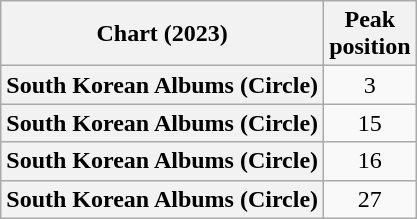<table class="wikitable sortable plainrowheaders" style="text-align:center">
<tr>
<th scope="col">Chart (2023)</th>
<th scope="col">Peak<br>position</th>
</tr>
<tr>
<th scope="row">South Korean Albums (Circle)</th>
<td>3</td>
</tr>
<tr>
<th scope="row">South Korean Albums (Circle)<br></th>
<td>15</td>
</tr>
<tr>
<th scope="row">South Korean Albums (Circle)<br></th>
<td>16</td>
</tr>
<tr>
<th scope="row">South Korean Albums (Circle)<br></th>
<td>27</td>
</tr>
</table>
